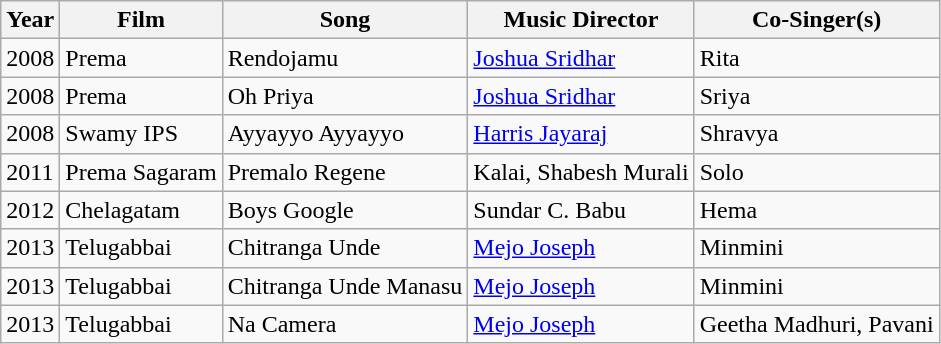<table class="wikitable">
<tr>
<th>Year</th>
<th>Film</th>
<th>Song</th>
<th>Music Director</th>
<th>Co-Singer(s)</th>
</tr>
<tr>
<td>2008</td>
<td>Prema</td>
<td>Rendojamu</td>
<td><a href='#'>Joshua Sridhar</a></td>
<td>Rita</td>
</tr>
<tr>
<td>2008</td>
<td>Prema</td>
<td>Oh Priya</td>
<td><a href='#'>Joshua Sridhar</a></td>
<td>Sriya</td>
</tr>
<tr>
<td>2008</td>
<td>Swamy IPS</td>
<td>Ayyayyo Ayyayyo</td>
<td><a href='#'>Harris Jayaraj</a></td>
<td>Shravya</td>
</tr>
<tr>
<td>2011</td>
<td>Prema Sagaram</td>
<td>Premalo Regene</td>
<td>Kalai, Shabesh Murali</td>
<td>Solo</td>
</tr>
<tr>
<td>2012</td>
<td>Chelagatam</td>
<td>Boys Google</td>
<td>Sundar C. Babu</td>
<td>Hema</td>
</tr>
<tr>
<td>2013</td>
<td>Telugabbai</td>
<td>Chitranga Unde</td>
<td><a href='#'>Mejo Joseph</a></td>
<td>Minmini</td>
</tr>
<tr>
<td>2013</td>
<td>Telugabbai</td>
<td>Chitranga Unde Manasu</td>
<td><a href='#'>Mejo Joseph</a></td>
<td>Minmini</td>
</tr>
<tr>
<td>2013</td>
<td>Telugabbai</td>
<td>Na Camera</td>
<td><a href='#'>Mejo Joseph</a></td>
<td>Geetha Madhuri, Pavani</td>
</tr>
</table>
